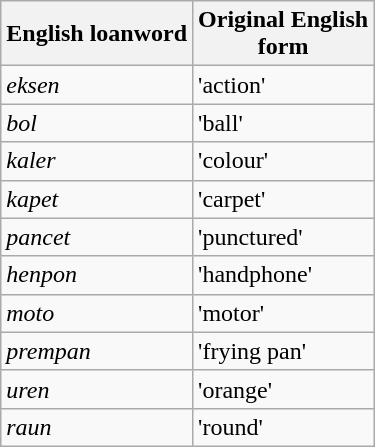<table class="wikitable">
<tr>
<th>English loanword</th>
<th>Original English<br>form</th>
</tr>
<tr>
<td><em>eksen</em></td>
<td>'action'</td>
</tr>
<tr>
<td><em>bol</em></td>
<td>'ball'</td>
</tr>
<tr>
<td><em>kaler</em></td>
<td>'colour'</td>
</tr>
<tr>
<td><em>kapet</em></td>
<td>'carpet'</td>
</tr>
<tr>
<td><em>pancet</em></td>
<td>'punctured'</td>
</tr>
<tr>
<td><em>henpon</em></td>
<td>'handphone'</td>
</tr>
<tr>
<td><em>moto</em></td>
<td>'motor'</td>
</tr>
<tr>
<td><em>prempan</em></td>
<td>'frying pan'</td>
</tr>
<tr>
<td><em>uren</em></td>
<td>'orange'</td>
</tr>
<tr>
<td><em>raun</em></td>
<td>'round'</td>
</tr>
</table>
